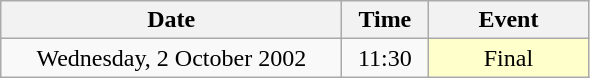<table class = "wikitable" style="text-align:center;">
<tr>
<th width=220>Date</th>
<th width=50>Time</th>
<th width=100>Event</th>
</tr>
<tr>
<td>Wednesday, 2 October 2002</td>
<td>11:30</td>
<td bgcolor=ffffcc>Final</td>
</tr>
</table>
